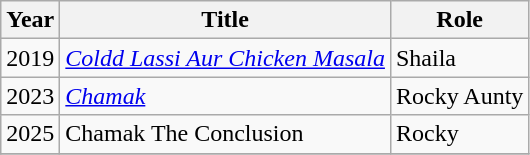<table class="wikitable">
<tr>
<th>Year</th>
<th>Title</th>
<th>Role</th>
</tr>
<tr>
<td>2019</td>
<td><em><a href='#'>Coldd Lassi Aur Chicken Masala</a></em></td>
<td>Shaila</td>
</tr>
<tr>
<td>2023</td>
<td><em><a href='#'>Chamak</a></em></td>
<td>Rocky Aunty</td>
</tr>
<tr>
<td>2025</td>
<td>Chamak The Conclusion</td>
<td>Rocky</td>
</tr>
<tr>
</tr>
</table>
